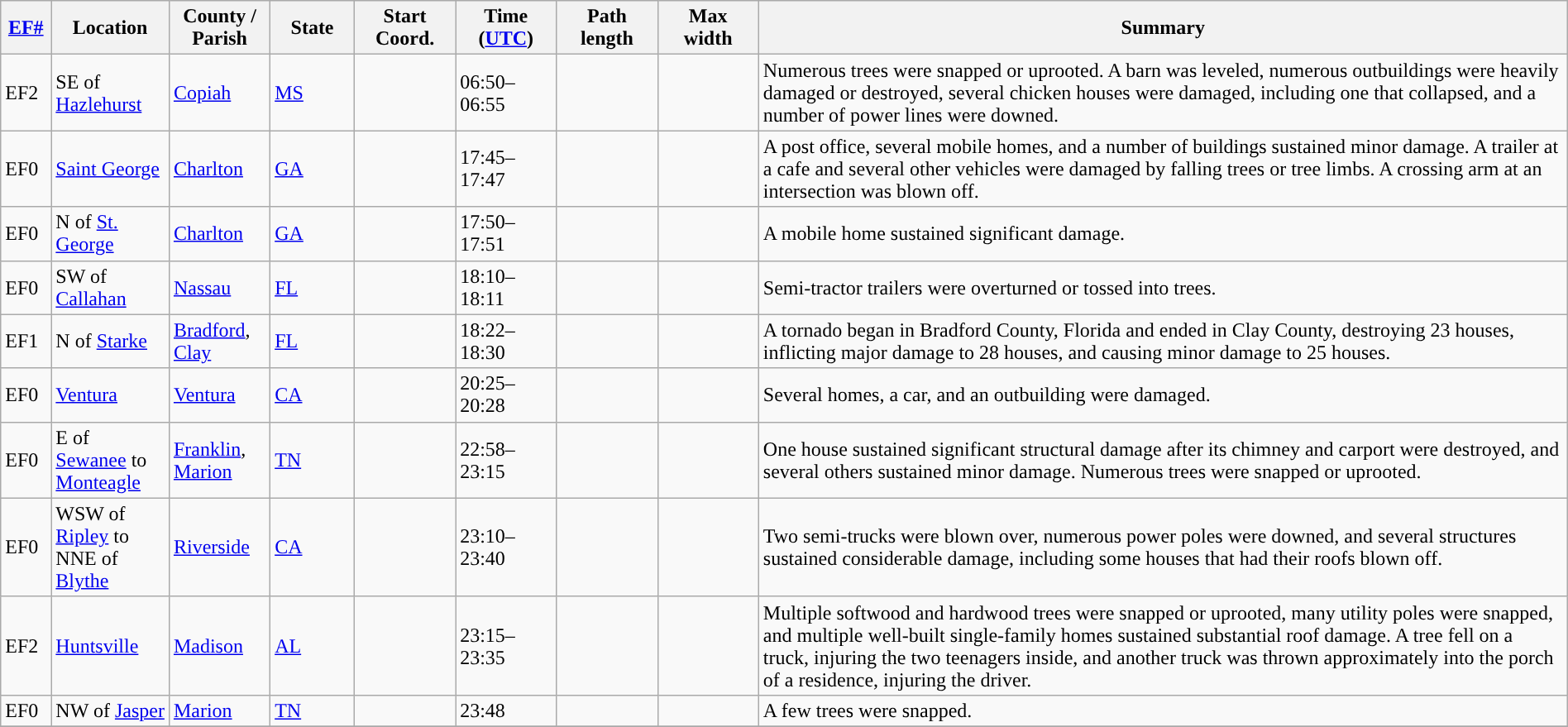<table class="wikitable sortable" style="width:100%;">
<tr>
<th scope="col" width="3%" align="center"><a href='#'>EF#</a></th>
<th scope="col" width="7%" align="center" class="unsortable">Location</th>
<th scope="col" width="6%" align="center" class="unsortable">County / Parish</th>
<th scope="col" width="5%" align="center">State</th>
<th scope="col" width="6%" align="center">Start Coord.</th>
<th scope="col" width="6%" align="center">Time (<a href='#'>UTC</a>)</th>
<th scope="col" width="6%" align="center">Path length</th>
<th scope="col" width="6%" align="center">Max width</th>
<th scope="col" width="48%" class="unsortable" align="center">Summary</th>
</tr>
<tr>
<td>EF2</td>
<td>SE of <a href='#'>Hazlehurst</a></td>
<td><a href='#'>Copiah</a></td>
<td><a href='#'>MS</a></td>
<td></td>
<td>06:50–06:55</td>
<td></td>
<td></td>
<td>Numerous trees were snapped or uprooted. A barn was leveled, numerous outbuildings were heavily damaged or destroyed, several chicken houses were damaged, including one that collapsed, and a number of power lines were downed.</td>
</tr>
<tr>
<td>EF0</td>
<td><a href='#'>Saint George</a></td>
<td><a href='#'>Charlton</a></td>
<td><a href='#'>GA</a></td>
<td></td>
<td>17:45–17:47</td>
<td></td>
<td></td>
<td>A post office, several mobile homes, and a number of buildings sustained minor damage. A trailer at a cafe and several other vehicles were damaged by falling trees or tree limbs. A crossing arm at an intersection was blown off.</td>
</tr>
<tr>
<td>EF0</td>
<td>N of <a href='#'>St. George</a></td>
<td><a href='#'>Charlton</a></td>
<td><a href='#'>GA</a></td>
<td></td>
<td>17:50–17:51</td>
<td></td>
<td></td>
<td>A mobile home sustained significant damage.</td>
</tr>
<tr>
<td>EF0</td>
<td>SW of <a href='#'>Callahan</a></td>
<td><a href='#'>Nassau</a></td>
<td><a href='#'>FL</a></td>
<td></td>
<td>18:10–18:11</td>
<td></td>
<td></td>
<td>Semi-tractor trailers were overturned or tossed into trees.</td>
</tr>
<tr>
<td>EF1</td>
<td>N of <a href='#'>Starke</a></td>
<td><a href='#'>Bradford</a>, <a href='#'>Clay</a></td>
<td><a href='#'>FL</a></td>
<td></td>
<td>18:22–18:30</td>
<td></td>
<td></td>
<td>A tornado began in Bradford County, Florida and ended in Clay County, destroying 23 houses, inflicting major damage to 28 houses, and causing minor damage to 25 houses.</td>
</tr>
<tr>
<td>EF0</td>
<td><a href='#'>Ventura</a></td>
<td><a href='#'>Ventura</a></td>
<td><a href='#'>CA</a></td>
<td></td>
<td>20:25–20:28</td>
<td></td>
<td></td>
<td>Several homes, a car, and an outbuilding were damaged.</td>
</tr>
<tr>
<td>EF0</td>
<td>E of <a href='#'>Sewanee</a> to <a href='#'>Monteagle</a></td>
<td><a href='#'>Franklin</a>, <a href='#'>Marion</a></td>
<td><a href='#'>TN</a></td>
<td></td>
<td>22:58–23:15</td>
<td></td>
<td></td>
<td>One house sustained significant structural damage after its chimney and carport were destroyed, and several others sustained minor damage. Numerous trees were snapped or uprooted.</td>
</tr>
<tr>
<td>EF0</td>
<td>WSW of <a href='#'>Ripley</a> to NNE of <a href='#'>Blythe</a></td>
<td><a href='#'>Riverside</a></td>
<td><a href='#'>CA</a></td>
<td></td>
<td>23:10–23:40</td>
<td></td>
<td></td>
<td>Two semi-trucks were blown over, numerous power poles were downed, and several structures sustained considerable damage, including some houses that had their roofs blown off.</td>
</tr>
<tr>
<td>EF2</td>
<td><a href='#'>Huntsville</a></td>
<td><a href='#'>Madison</a></td>
<td><a href='#'>AL</a></td>
<td></td>
<td>23:15–23:35</td>
<td></td>
<td></td>
<td>Multiple softwood and hardwood trees were snapped or uprooted, many utility poles were snapped, and multiple well-built single-family homes sustained substantial roof damage. A tree fell on a truck, injuring the two teenagers inside, and another truck was thrown approximately  into the porch of a residence, injuring the driver.</td>
</tr>
<tr>
<td>EF0</td>
<td>NW of <a href='#'>Jasper</a></td>
<td><a href='#'>Marion</a></td>
<td><a href='#'>TN</a></td>
<td></td>
<td>23:48</td>
<td></td>
<td></td>
<td>A few trees were snapped.</td>
</tr>
<tr>
</tr>
</table>
